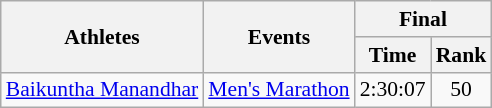<table class=wikitable style=font-size:90%>
<tr>
<th rowspan=2>Athletes</th>
<th rowspan=2>Events</th>
<th colspan=2>Final</th>
</tr>
<tr>
<th>Time</th>
<th>Rank</th>
</tr>
<tr>
<td><a href='#'>Baikuntha Manandhar</a></td>
<td><a href='#'>Men's Marathon</a></td>
<td align=center>2:30:07</td>
<td align=center>50</td>
</tr>
</table>
